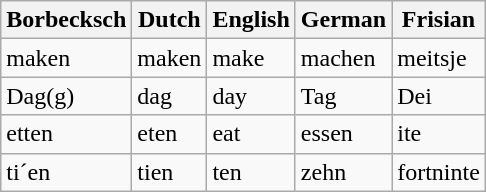<table class="wikitable">
<tr>
<th><strong>Borbecksch</strong></th>
<th><strong>Dutch</strong></th>
<th><strong>English</strong></th>
<th><strong>German</strong></th>
<th><strong>Frisian</strong></th>
</tr>
<tr>
<td>maken</td>
<td>maken</td>
<td>make</td>
<td>machen</td>
<td>meitsje</td>
</tr>
<tr>
<td>Dag(g)</td>
<td>dag</td>
<td>day</td>
<td>Tag</td>
<td>Dei</td>
</tr>
<tr>
<td>etten</td>
<td>eten</td>
<td>eat</td>
<td>essen</td>
<td>ite</td>
</tr>
<tr>
<td>ti´en</td>
<td>tien</td>
<td>ten</td>
<td>zehn</td>
<td>fortninte</td>
</tr>
</table>
